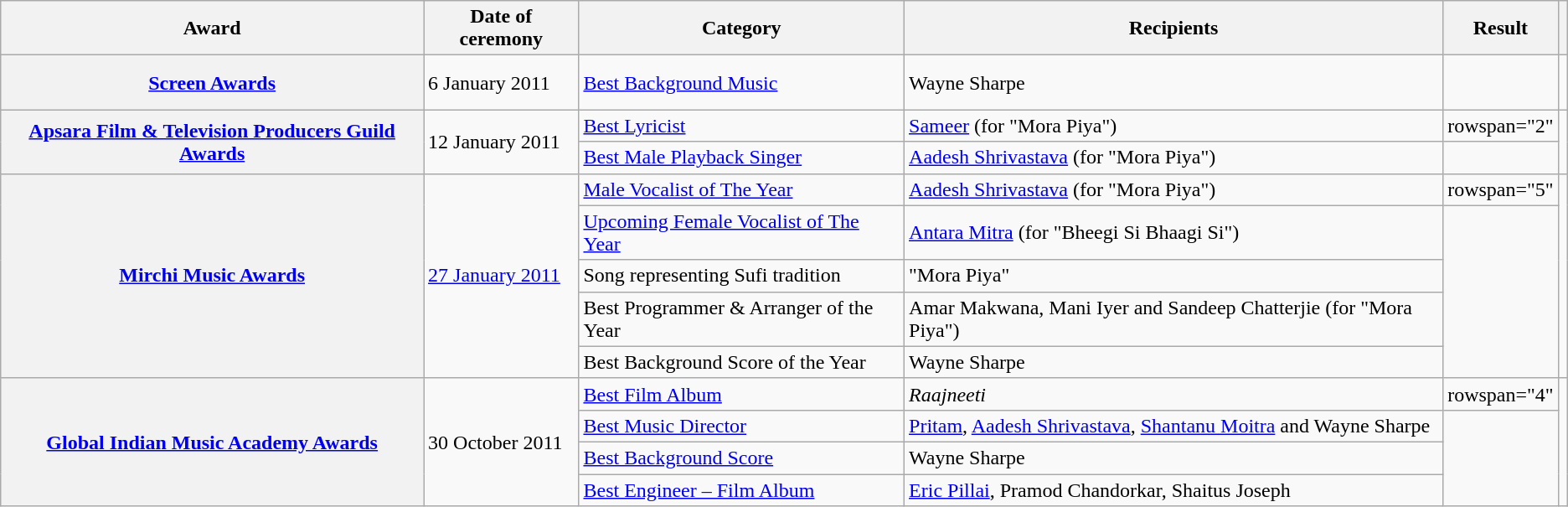<table class="wikitable plainrowheaders sortable">
<tr>
<th scope="col">Award</th>
<th scope="col">Date of ceremony</th>
<th scope="col">Category</th>
<th scope="col">Recipients</th>
<th scope="col">Result</th>
<th scope="col" class="unsortable"></th>
</tr>
<tr>
<th scope="row"><a href='#'>Screen Awards</a></th>
<td>6 January 2011</td>
<td><a href='#'>Best Background Music</a></td>
<td>Wayne Sharpe</td>
<td></td>
<td style="text-align:center;"><br><br></td>
</tr>
<tr>
<th rowspan="2" scope="row"><a href='#'>Apsara Film & Television Producers Guild Awards</a></th>
<td rowspan="2">12 January 2011</td>
<td><a href='#'>Best Lyricist</a></td>
<td><a href='#'>Sameer</a> (for "Mora Piya")</td>
<td>rowspan="2" </td>
<td rowspan="2" style="text-align:center;"><br><br></td>
</tr>
<tr>
<td><a href='#'>Best Male Playback Singer</a></td>
<td><a href='#'>Aadesh Shrivastava</a> (for "Mora Piya")</td>
</tr>
<tr>
<th rowspan="5" scope="row"><a href='#'>Mirchi Music Awards</a></th>
<td rowspan="5"><a href='#'>27 January 2011</a></td>
<td><a href='#'>Male Vocalist of The Year</a></td>
<td><a href='#'>Aadesh Shrivastava</a> (for "Mora Piya")</td>
<td>rowspan="5" </td>
<td rowspan="5" style="text-align:center;"><br><br><br><br></td>
</tr>
<tr>
<td><a href='#'>Upcoming Female Vocalist of The Year</a></td>
<td><a href='#'>Antara Mitra</a> (for "Bheegi Si Bhaagi Si")</td>
</tr>
<tr>
<td>Song representing Sufi tradition</td>
<td>"Mora Piya"</td>
</tr>
<tr>
<td>Best Programmer & Arranger of the Year</td>
<td>Amar Makwana, Mani Iyer and Sandeep Chatterjie (for "Mora Piya")</td>
</tr>
<tr>
<td>Best Background Score of the Year</td>
<td>Wayne Sharpe</td>
</tr>
<tr>
<th rowspan="4" scope="row"><a href='#'>Global Indian Music Academy Awards</a></th>
<td rowspan="4">30 October 2011</td>
<td><a href='#'>Best Film Album</a></td>
<td><em>Raajneeti</em></td>
<td>rowspan="4" </td>
<td rowspan="4" style="text-align:center;"><br><br></td>
</tr>
<tr>
<td><a href='#'>Best Music Director</a></td>
<td><a href='#'>Pritam</a>, <a href='#'>Aadesh Shrivastava</a>, <a href='#'>Shantanu Moitra</a> and Wayne Sharpe</td>
</tr>
<tr>
<td><a href='#'>Best Background Score</a></td>
<td>Wayne Sharpe</td>
</tr>
<tr>
<td><a href='#'>Best Engineer – Film Album</a></td>
<td><a href='#'>Eric Pillai</a>, Pramod Chandorkar, Shaitus Joseph</td>
</tr>
</table>
